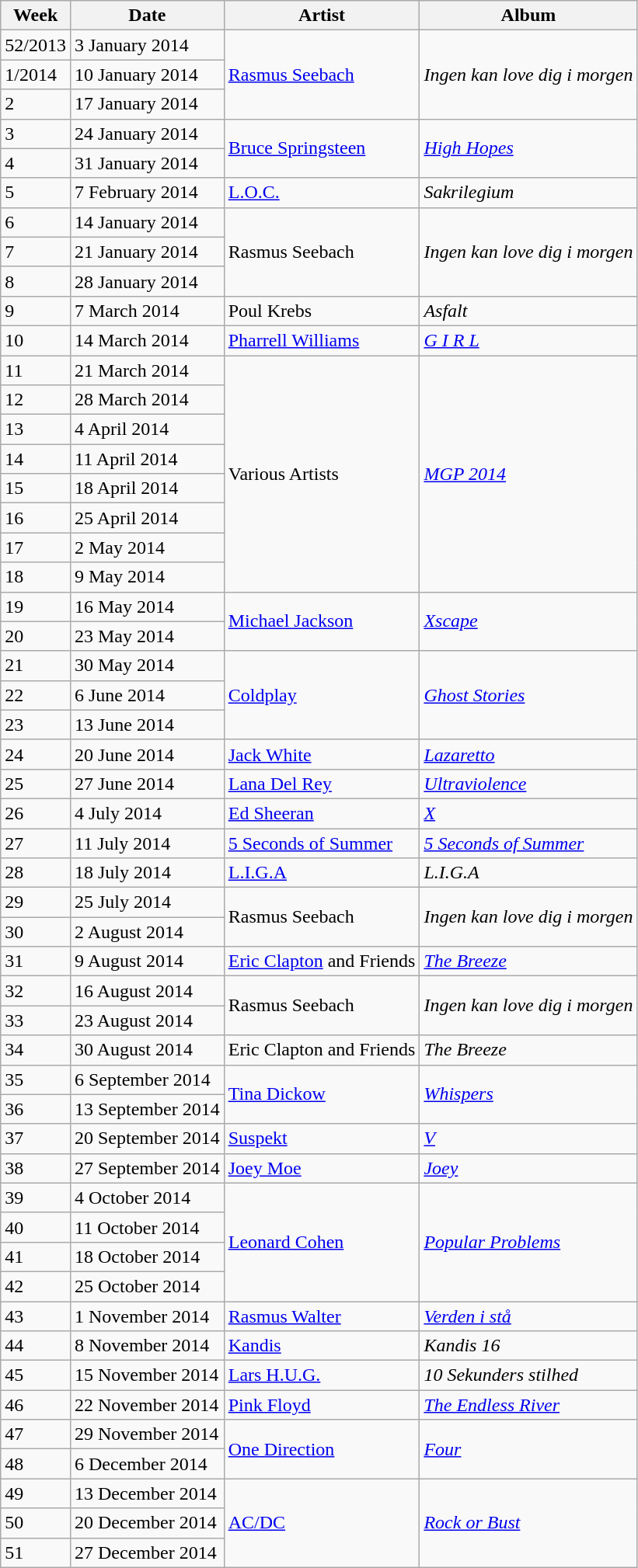<table class="sortable wikitable">
<tr>
<th>Week</th>
<th>Date</th>
<th>Artist</th>
<th>Album</th>
</tr>
<tr>
<td>52/2013</td>
<td>3 January 2014</td>
<td rowspan=3><a href='#'>Rasmus Seebach</a></td>
<td rowspan=3><em>Ingen kan love dig i morgen</em></td>
</tr>
<tr>
<td>1/2014</td>
<td>10 January 2014</td>
</tr>
<tr>
<td>2</td>
<td>17 January 2014</td>
</tr>
<tr>
<td>3</td>
<td>24 January 2014</td>
<td rowspan=2><a href='#'>Bruce Springsteen</a></td>
<td rowspan=2><em><a href='#'>High Hopes</a></em></td>
</tr>
<tr>
<td>4</td>
<td>31 January 2014</td>
</tr>
<tr>
<td>5</td>
<td>7 February 2014</td>
<td rowspan=1><a href='#'>L.O.C.</a></td>
<td rowspan=1><em>Sakrilegium</em></td>
</tr>
<tr>
<td>6</td>
<td>14 January 2014</td>
<td rowspan=3>Rasmus Seebach</td>
<td rowspan=3><em>Ingen kan love dig i morgen</em></td>
</tr>
<tr>
<td>7</td>
<td>21 January 2014</td>
</tr>
<tr>
<td>8</td>
<td>28 January 2014</td>
</tr>
<tr>
<td>9</td>
<td>7 March 2014</td>
<td rowspan=1>Poul Krebs</td>
<td rowspan=1><em>Asfalt</em></td>
</tr>
<tr>
<td>10</td>
<td>14 March 2014</td>
<td rowspan=1><a href='#'>Pharrell Williams</a></td>
<td rowspan=1><em><a href='#'>G I R L</a></em></td>
</tr>
<tr>
<td>11</td>
<td>21 March 2014</td>
<td rowspan=8>Various Artists</td>
<td rowspan=8><em><a href='#'>MGP 2014</a></em></td>
</tr>
<tr>
<td>12</td>
<td>28 March 2014</td>
</tr>
<tr>
<td>13</td>
<td>4 April 2014</td>
</tr>
<tr>
<td>14</td>
<td>11 April 2014</td>
</tr>
<tr>
<td>15</td>
<td>18 April 2014</td>
</tr>
<tr>
<td>16</td>
<td>25 April 2014</td>
</tr>
<tr>
<td>17</td>
<td>2 May 2014</td>
</tr>
<tr>
<td>18</td>
<td>9 May 2014</td>
</tr>
<tr>
<td>19</td>
<td>16 May 2014</td>
<td rowspan=2><a href='#'>Michael Jackson</a></td>
<td rowspan=2><em><a href='#'>Xscape</a></em></td>
</tr>
<tr>
<td>20</td>
<td>23 May 2014</td>
</tr>
<tr>
<td>21</td>
<td>30 May 2014</td>
<td rowspan=3><a href='#'>Coldplay</a></td>
<td rowspan=3><em><a href='#'>Ghost Stories</a></em></td>
</tr>
<tr>
<td>22</td>
<td>6 June 2014</td>
</tr>
<tr>
<td>23</td>
<td>13 June 2014</td>
</tr>
<tr>
<td>24</td>
<td>20 June 2014</td>
<td rowspan=1><a href='#'>Jack White</a></td>
<td rowspan=1><em><a href='#'>Lazaretto</a></em></td>
</tr>
<tr>
<td>25</td>
<td>27 June 2014</td>
<td rowspan=1><a href='#'>Lana Del Rey</a></td>
<td rowspan=1><em><a href='#'>Ultraviolence</a></em></td>
</tr>
<tr>
<td>26</td>
<td>4 July 2014</td>
<td rowspan=1><a href='#'>Ed Sheeran</a></td>
<td rowspan=1><em><a href='#'>X</a></em></td>
</tr>
<tr>
<td>27</td>
<td>11 July 2014</td>
<td rowspan=1><a href='#'>5 Seconds of Summer</a></td>
<td rowspan=1><em><a href='#'>5 Seconds of Summer</a></em></td>
</tr>
<tr>
<td>28</td>
<td>18 July 2014</td>
<td rowspan=1><a href='#'>L.I.G.A</a></td>
<td rowspan=1><em>L.I.G.A</em></td>
</tr>
<tr>
<td>29</td>
<td>25 July 2014</td>
<td rowspan=2>Rasmus Seebach</td>
<td rowspan=2><em>Ingen kan love dig i morgen</em></td>
</tr>
<tr>
<td>30</td>
<td>2 August 2014</td>
</tr>
<tr>
<td>31</td>
<td>9 August 2014</td>
<td rowspan=1><a href='#'>Eric Clapton</a> and Friends</td>
<td rowspan=1><em><a href='#'>The Breeze</a></em></td>
</tr>
<tr>
<td>32</td>
<td>16 August 2014</td>
<td rowspan=2>Rasmus Seebach</td>
<td rowspan=2><em>Ingen kan love dig i morgen</em></td>
</tr>
<tr>
<td>33</td>
<td>23 August 2014</td>
</tr>
<tr>
<td>34</td>
<td>30 August 2014</td>
<td rowspan=1>Eric Clapton and Friends</td>
<td rowspan=1><em>The Breeze</em></td>
</tr>
<tr>
<td>35</td>
<td>6 September 2014</td>
<td rowspan=2><a href='#'>Tina Dickow</a></td>
<td rowspan=2><em><a href='#'>Whispers</a></em></td>
</tr>
<tr>
<td>36</td>
<td>13 September 2014</td>
</tr>
<tr>
<td>37</td>
<td>20 September 2014</td>
<td rowspan=1><a href='#'>Suspekt</a></td>
<td rowspan=1><em><a href='#'>V</a></em></td>
</tr>
<tr>
<td>38</td>
<td>27 September 2014</td>
<td rowspan=1><a href='#'>Joey Moe</a></td>
<td rowspan=1><em><a href='#'>Joey</a></em></td>
</tr>
<tr>
<td>39</td>
<td>4 October 2014</td>
<td rowspan=4><a href='#'>Leonard Cohen</a></td>
<td rowspan=4><em><a href='#'>Popular Problems</a></em></td>
</tr>
<tr>
<td>40</td>
<td>11 October 2014</td>
</tr>
<tr>
<td>41</td>
<td>18 October 2014</td>
</tr>
<tr>
<td>42</td>
<td>25 October 2014</td>
</tr>
<tr>
<td>43</td>
<td>1 November 2014</td>
<td rowspan=1><a href='#'>Rasmus Walter</a></td>
<td rowspan=1><em><a href='#'>Verden i stå</a></em></td>
</tr>
<tr>
<td>44</td>
<td>8 November 2014</td>
<td rowspan=1><a href='#'>Kandis</a></td>
<td rowspan=1><em>Kandis 16</em></td>
</tr>
<tr>
<td>45</td>
<td>15 November 2014</td>
<td rowspan=1><a href='#'>Lars H.U.G.</a></td>
<td rowspan=1><em>10 Sekunders stilhed</em></td>
</tr>
<tr>
<td>46</td>
<td>22 November 2014</td>
<td rowspan=1><a href='#'>Pink Floyd</a></td>
<td rowspan=1><em><a href='#'>The Endless River</a></em></td>
</tr>
<tr>
<td>47</td>
<td>29 November 2014</td>
<td rowspan=2><a href='#'>One Direction</a></td>
<td rowspan=2><em><a href='#'>Four</a></em></td>
</tr>
<tr>
<td>48</td>
<td>6 December 2014</td>
</tr>
<tr>
<td>49</td>
<td>13 December 2014</td>
<td rowspan=3><a href='#'>AC/DC</a></td>
<td rowspan=3><em><a href='#'>Rock or Bust</a></em></td>
</tr>
<tr>
<td>50</td>
<td>20 December 2014</td>
</tr>
<tr>
<td>51</td>
<td>27 December 2014</td>
</tr>
</table>
